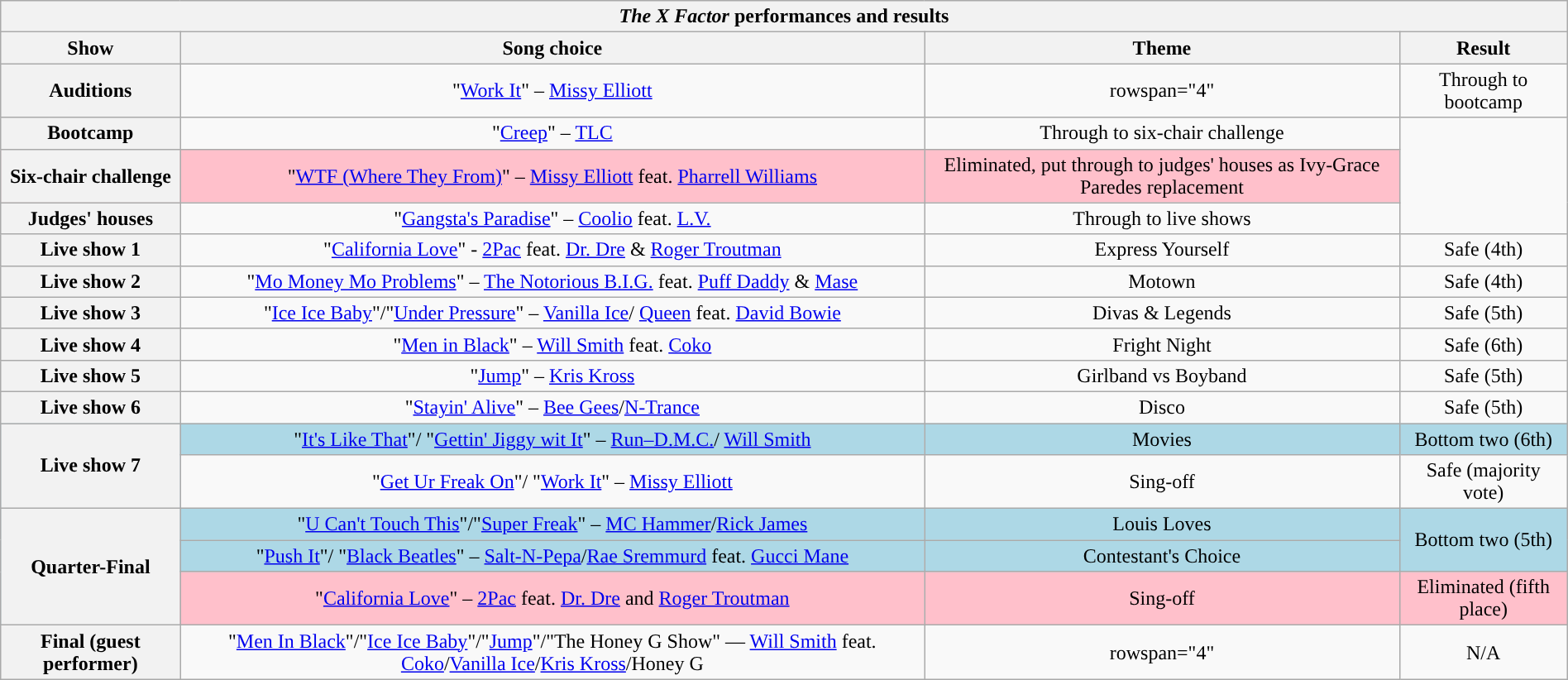<table class="wikitable collapsible collapsed" style="margin:1em auto 1em auto; text-align:center;">
<tr>
<th colspan="4"><em>The X Factor</em> performances and results</th>
</tr>
<tr>
<th>Show</th>
<th>Song choice</th>
<th>Theme</th>
<th>Result</th>
</tr>
<tr>
<th>Auditions</th>
<td>"<a href='#'>Work It</a>" – <a href='#'>Missy Elliott</a></td>
<td>rowspan="4" </td>
<td>Through to bootcamp</td>
</tr>
<tr>
<th>Bootcamp</th>
<td>"<a href='#'>Creep</a>" – <a href='#'>TLC</a></td>
<td>Through to six-chair challenge</td>
</tr>
<tr style="background:pink;">
<th>Six-chair challenge</th>
<td>"<a href='#'>WTF (Where They From)</a>" – <a href='#'>Missy Elliott</a> feat. <a href='#'>Pharrell Williams</a></td>
<td>Eliminated, put through to judges' houses as Ivy-Grace Paredes replacement</td>
</tr>
<tr>
<th>Judges' houses</th>
<td>"<a href='#'>Gangsta's Paradise</a>" – <a href='#'>Coolio</a> feat. <a href='#'>L.V.</a></td>
<td>Through to live shows</td>
</tr>
<tr>
<th>Live show 1</th>
<td>"<a href='#'>California Love</a>" - <a href='#'>2Pac</a> feat. <a href='#'>Dr. Dre</a> & <a href='#'>Roger Troutman</a></td>
<td>Express Yourself</td>
<td>Safe (4th)</td>
</tr>
<tr>
<th>Live show 2</th>
<td>"<a href='#'>Mo Money Mo Problems</a>" – <a href='#'>The Notorious B.I.G.</a> feat. <a href='#'>Puff Daddy</a> & <a href='#'>Mase</a></td>
<td>Motown</td>
<td>Safe (4th)</td>
</tr>
<tr>
<th>Live show 3</th>
<td>"<a href='#'>Ice Ice Baby</a>"/"<a href='#'>Under Pressure</a>" – <a href='#'>Vanilla Ice</a>/ <a href='#'>Queen</a> feat. <a href='#'>David Bowie</a></td>
<td>Divas & Legends</td>
<td>Safe (5th)</td>
</tr>
<tr>
<th>Live show 4</th>
<td>"<a href='#'>Men in Black</a>" – <a href='#'>Will Smith</a> feat. <a href='#'>Coko</a></td>
<td>Fright Night</td>
<td>Safe (6th)</td>
</tr>
<tr>
<th>Live show 5</th>
<td>"<a href='#'>Jump</a>" – <a href='#'>Kris Kross</a></td>
<td>Girlband vs Boyband</td>
<td>Safe (5th)</td>
</tr>
<tr>
<th>Live show 6</th>
<td>"<a href='#'>Stayin' Alive</a>" – <a href='#'>Bee Gees</a>/<a href='#'>N-Trance</a></td>
<td>Disco</td>
<td>Safe (5th)</td>
</tr>
<tr style="background:lightblue;">
<th rowspan="2">Live show 7</th>
<td>"<a href='#'>It's Like That</a>"/ "<a href='#'>Gettin' Jiggy wit It</a>" – <a href='#'>Run–D.M.C.</a>/ <a href='#'>Will Smith</a></td>
<td>Movies</td>
<td>Bottom two (6th)</td>
</tr>
<tr>
<td>"<a href='#'>Get Ur Freak On</a>"/ "<a href='#'>Work It</a>" – <a href='#'>Missy Elliott</a></td>
<td>Sing-off</td>
<td>Safe (majority vote)</td>
</tr>
<tr style="background:lightblue;">
<th rowspan="3">Quarter-Final</th>
<td>"<a href='#'>U Can't Touch This</a>"/"<a href='#'>Super Freak</a>" – <a href='#'>MC Hammer</a>/<a href='#'>Rick James</a></td>
<td>Louis Loves</td>
<td rowspan="2">Bottom two (5th)</td>
</tr>
<tr style="background:lightblue;">
<td>"<a href='#'>Push It</a>"/ "<a href='#'>Black Beatles</a>" – <a href='#'>Salt-N-Pepa</a>/<a href='#'>Rae Sremmurd</a> feat. <a href='#'>Gucci Mane</a></td>
<td>Contestant's Choice</td>
</tr>
<tr style="background:pink;">
<td>"<a href='#'>California Love</a>" – <a href='#'>2Pac</a> feat. <a href='#'>Dr. Dre</a> and <a href='#'>Roger Troutman</a></td>
<td>Sing-off</td>
<td>Eliminated (fifth place)</td>
</tr>
<tr>
<th>Final (guest performer)</th>
<td>"<a href='#'>Men In Black</a>"/"<a href='#'>Ice Ice Baby</a>"/"<a href='#'>Jump</a>"/"The Honey G Show" — <a href='#'>Will Smith</a> feat. <a href='#'>Coko</a>/<a href='#'>Vanilla Ice</a>/<a href='#'>Kris Kross</a>/Honey G</td>
<td>rowspan="4" </td>
<td>N/A</td>
</tr>
</table>
